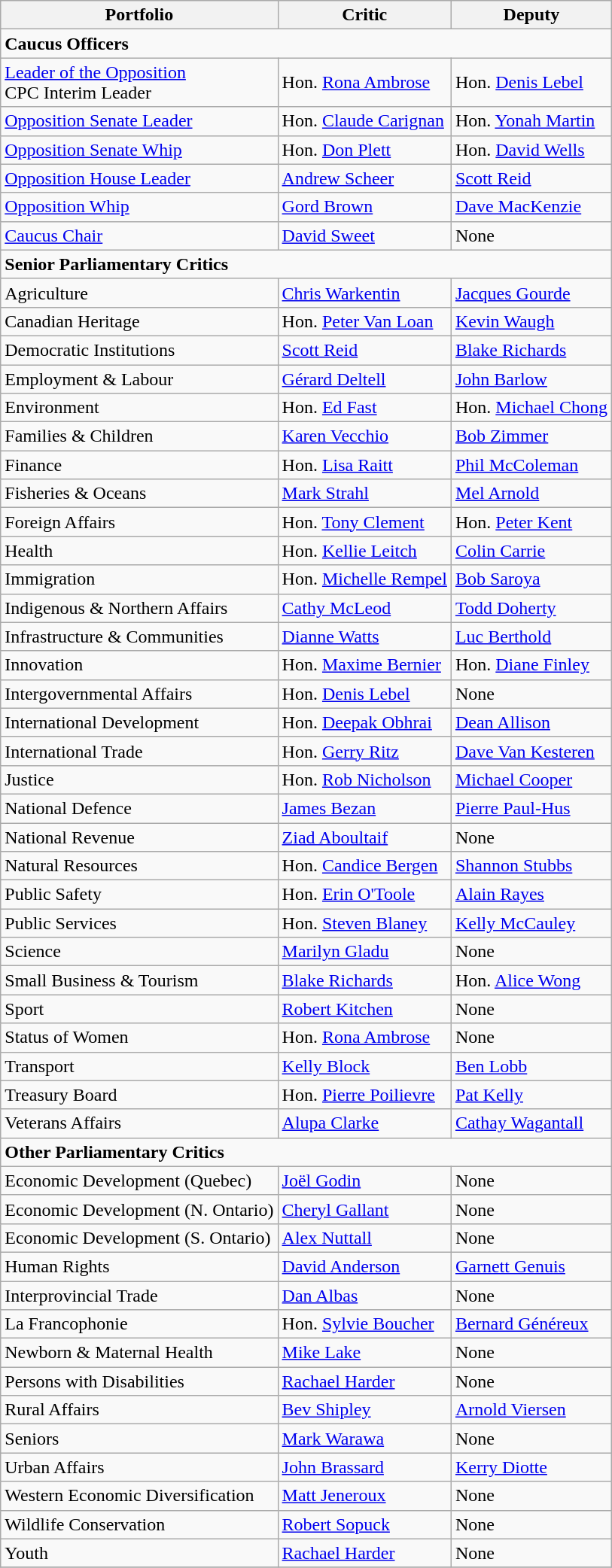<table class="wikitable collapsible collapsed">
<tr>
<th>Portfolio</th>
<th>Critic</th>
<th>Deputy</th>
</tr>
<tr>
<td colspan="3"><strong>Caucus Officers</strong></td>
</tr>
<tr>
<td><a href='#'>Leader of the Opposition</a><br>CPC Interim Leader</td>
<td>Hon. <a href='#'>Rona Ambrose</a></td>
<td>Hon. <a href='#'>Denis Lebel</a></td>
</tr>
<tr>
<td><a href='#'>Opposition Senate Leader</a></td>
<td>Hon. <a href='#'>Claude Carignan</a></td>
<td>Hon. <a href='#'>Yonah Martin</a></td>
</tr>
<tr>
<td><a href='#'>Opposition Senate Whip</a></td>
<td>Hon. <a href='#'>Don Plett</a></td>
<td>Hon. <a href='#'>David Wells</a></td>
</tr>
<tr>
<td><a href='#'>Opposition House Leader</a></td>
<td><a href='#'>Andrew Scheer</a></td>
<td><a href='#'>Scott Reid</a></td>
</tr>
<tr>
<td><a href='#'>Opposition Whip</a></td>
<td><a href='#'>Gord Brown</a></td>
<td><a href='#'>Dave MacKenzie</a></td>
</tr>
<tr>
<td><a href='#'>Caucus Chair</a></td>
<td><a href='#'>David Sweet</a></td>
<td>None</td>
</tr>
<tr>
<td colspan="3"><strong>Senior Parliamentary Critics</strong></td>
</tr>
<tr>
<td>Agriculture</td>
<td><a href='#'>Chris Warkentin</a></td>
<td><a href='#'>Jacques Gourde</a></td>
</tr>
<tr>
<td>Canadian Heritage</td>
<td>Hon. <a href='#'>Peter Van Loan</a></td>
<td><a href='#'>Kevin Waugh</a></td>
</tr>
<tr>
<td>Democratic Institutions</td>
<td><a href='#'>Scott Reid</a></td>
<td><a href='#'>Blake Richards</a></td>
</tr>
<tr>
<td>Employment & Labour</td>
<td><a href='#'>Gérard Deltell</a></td>
<td><a href='#'>John Barlow</a></td>
</tr>
<tr>
<td>Environment</td>
<td>Hon. <a href='#'>Ed Fast</a></td>
<td>Hon. <a href='#'>Michael Chong</a></td>
</tr>
<tr>
<td>Families & Children</td>
<td><a href='#'>Karen Vecchio</a></td>
<td><a href='#'>Bob Zimmer</a></td>
</tr>
<tr>
<td>Finance</td>
<td>Hon. <a href='#'>Lisa Raitt</a></td>
<td><a href='#'>Phil McColeman</a></td>
</tr>
<tr>
<td>Fisheries & Oceans</td>
<td><a href='#'>Mark Strahl</a></td>
<td><a href='#'>Mel Arnold</a></td>
</tr>
<tr>
<td>Foreign Affairs</td>
<td>Hon. <a href='#'>Tony Clement</a></td>
<td>Hon. <a href='#'>Peter Kent</a></td>
</tr>
<tr>
<td>Health</td>
<td>Hon. <a href='#'>Kellie Leitch</a></td>
<td><a href='#'>Colin Carrie</a></td>
</tr>
<tr>
<td>Immigration</td>
<td>Hon. <a href='#'>Michelle Rempel</a></td>
<td><a href='#'>Bob Saroya</a></td>
</tr>
<tr>
<td>Indigenous & Northern Affairs</td>
<td><a href='#'>Cathy McLeod</a></td>
<td><a href='#'>Todd Doherty</a></td>
</tr>
<tr>
<td>Infrastructure & Communities</td>
<td><a href='#'>Dianne Watts</a></td>
<td><a href='#'>Luc Berthold</a></td>
</tr>
<tr>
<td>Innovation</td>
<td>Hon. <a href='#'>Maxime Bernier</a></td>
<td>Hon. <a href='#'>Diane Finley</a></td>
</tr>
<tr>
<td>Intergovernmental Affairs</td>
<td>Hon. <a href='#'>Denis Lebel</a></td>
<td>None</td>
</tr>
<tr>
<td>International Development</td>
<td>Hon. <a href='#'>Deepak Obhrai</a></td>
<td><a href='#'>Dean Allison</a></td>
</tr>
<tr>
<td>International Trade</td>
<td>Hon. <a href='#'>Gerry Ritz</a></td>
<td><a href='#'>Dave Van Kesteren</a></td>
</tr>
<tr>
<td>Justice</td>
<td>Hon. <a href='#'>Rob Nicholson</a></td>
<td><a href='#'>Michael Cooper</a></td>
</tr>
<tr>
<td>National Defence</td>
<td><a href='#'>James Bezan</a></td>
<td><a href='#'>Pierre Paul-Hus</a></td>
</tr>
<tr>
<td>National Revenue</td>
<td><a href='#'>Ziad Aboultaif</a></td>
<td>None</td>
</tr>
<tr>
<td>Natural Resources</td>
<td>Hon. <a href='#'>Candice Bergen</a></td>
<td><a href='#'>Shannon Stubbs</a></td>
</tr>
<tr>
<td>Public Safety</td>
<td>Hon. <a href='#'>Erin O'Toole</a></td>
<td><a href='#'>Alain Rayes</a></td>
</tr>
<tr>
<td>Public Services</td>
<td>Hon. <a href='#'>Steven Blaney</a></td>
<td><a href='#'>Kelly McCauley</a></td>
</tr>
<tr>
<td>Science</td>
<td><a href='#'>Marilyn Gladu</a></td>
<td>None</td>
</tr>
<tr>
<td>Small Business & Tourism</td>
<td><a href='#'>Blake Richards</a></td>
<td>Hon. <a href='#'>Alice Wong</a></td>
</tr>
<tr>
<td>Sport</td>
<td><a href='#'>Robert Kitchen</a></td>
<td>None</td>
</tr>
<tr>
<td>Status of Women</td>
<td>Hon. <a href='#'>Rona Ambrose</a></td>
<td>None</td>
</tr>
<tr>
<td>Transport</td>
<td><a href='#'>Kelly Block</a></td>
<td><a href='#'>Ben Lobb</a></td>
</tr>
<tr>
<td>Treasury Board</td>
<td>Hon. <a href='#'>Pierre Poilievre</a></td>
<td><a href='#'>Pat Kelly</a></td>
</tr>
<tr>
<td>Veterans Affairs</td>
<td><a href='#'>Alupa Clarke</a></td>
<td><a href='#'>Cathay Wagantall</a></td>
</tr>
<tr>
<td colspan="3"><strong>Other Parliamentary Critics</strong></td>
</tr>
<tr>
<td>Economic Development (Quebec)</td>
<td><a href='#'>Joël Godin</a></td>
<td>None</td>
</tr>
<tr>
<td>Economic Development (N. Ontario)</td>
<td><a href='#'>Cheryl Gallant</a></td>
<td>None</td>
</tr>
<tr>
<td>Economic Development (S. Ontario)</td>
<td><a href='#'>Alex Nuttall</a></td>
<td>None</td>
</tr>
<tr>
<td>Human Rights</td>
<td><a href='#'>David Anderson</a></td>
<td><a href='#'>Garnett Genuis</a></td>
</tr>
<tr>
<td>Interprovincial Trade</td>
<td><a href='#'>Dan Albas</a></td>
<td>None</td>
</tr>
<tr>
<td>La Francophonie</td>
<td>Hon. <a href='#'>Sylvie Boucher</a></td>
<td><a href='#'>Bernard Généreux</a></td>
</tr>
<tr>
<td>Newborn & Maternal Health</td>
<td><a href='#'>Mike Lake</a></td>
<td>None</td>
</tr>
<tr>
<td>Persons with Disabilities</td>
<td><a href='#'>Rachael Harder</a></td>
<td>None</td>
</tr>
<tr>
<td>Rural Affairs</td>
<td><a href='#'>Bev Shipley</a></td>
<td><a href='#'>Arnold Viersen</a></td>
</tr>
<tr>
<td>Seniors</td>
<td><a href='#'>Mark Warawa</a></td>
<td>None</td>
</tr>
<tr>
<td>Urban Affairs</td>
<td><a href='#'>John Brassard</a></td>
<td><a href='#'>Kerry Diotte</a></td>
</tr>
<tr>
<td>Western Economic Diversification</td>
<td><a href='#'>Matt Jeneroux</a></td>
<td>None</td>
</tr>
<tr>
<td>Wildlife Conservation</td>
<td><a href='#'>Robert Sopuck</a></td>
<td>None</td>
</tr>
<tr>
<td>Youth</td>
<td><a href='#'>Rachael Harder</a></td>
<td>None</td>
</tr>
<tr>
</tr>
</table>
